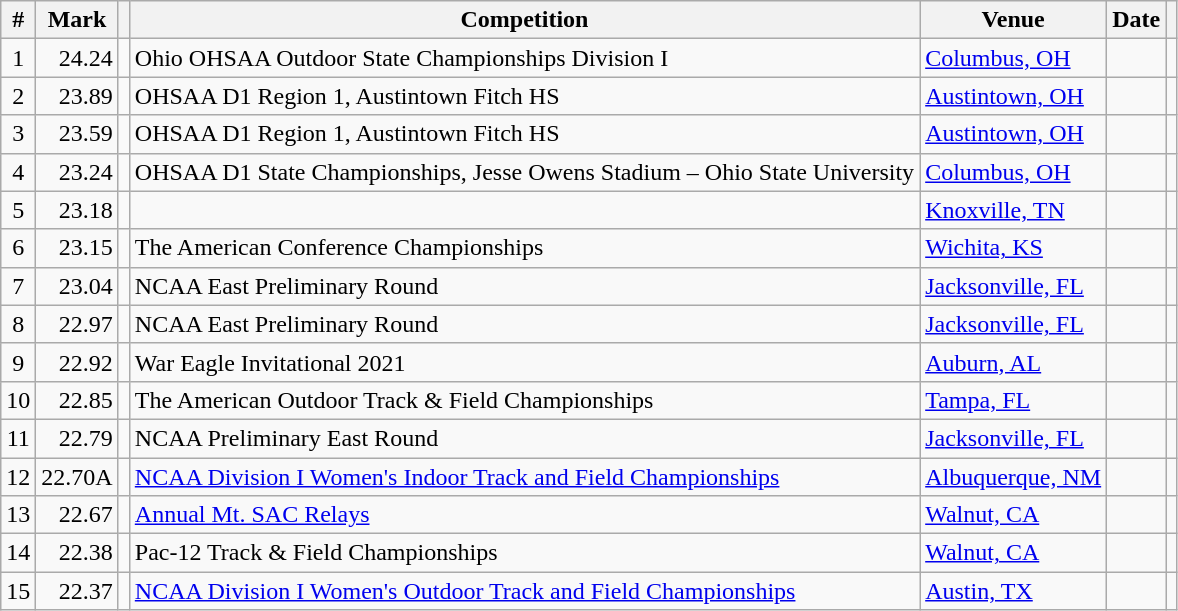<table class="wikitable sortable">
<tr>
<th>#</th>
<th>Mark</th>
<th class=unsortable></th>
<th>Competition</th>
<th>Venue</th>
<th>Date</th>
<th class=unsortable></th>
</tr>
<tr>
<td align=center>1</td>
<td align=right>24.24 </td>
<td> </td>
<td>Ohio OHSAA Outdoor State Championships Division I</td>
<td><a href='#'>Columbus, OH</a></td>
<td align=right></td>
<td></td>
</tr>
<tr>
<td align=center>2</td>
<td align=right>23.89 </td>
<td> </td>
<td>OHSAA D1 Region 1, Austintown Fitch HS</td>
<td><a href='#'>Austintown, OH</a></td>
<td align=right></td>
<td></td>
</tr>
<tr>
<td align=center>3</td>
<td align=right>23.59 </td>
<td></td>
<td>OHSAA D1 Region 1, Austintown Fitch HS</td>
<td><a href='#'>Austintown, OH</a></td>
<td align=right></td>
<td></td>
</tr>
<tr>
<td align=center>4</td>
<td align=right>23.24 </td>
<td></td>
<td>OHSAA D1 State Championships, Jesse Owens Stadium – Ohio State University</td>
<td><a href='#'>Columbus, OH</a></td>
<td align=right></td>
<td></td>
</tr>
<tr>
<td align=center>5</td>
<td align=right>23.18 </td>
<td> </td>
<td></td>
<td><a href='#'>Knoxville, TN</a></td>
<td align=right></td>
<td></td>
</tr>
<tr>
<td align=center>6</td>
<td align=right>23.15 </td>
<td></td>
<td>The American Conference Championships</td>
<td><a href='#'>Wichita, KS</a></td>
<td align=right></td>
<td></td>
</tr>
<tr>
<td align=center>7</td>
<td align=right>23.04 </td>
<td> </td>
<td>NCAA East Preliminary Round</td>
<td><a href='#'>Jacksonville, FL</a></td>
<td align=right></td>
<td></td>
</tr>
<tr>
<td align=center>8</td>
<td align=right>22.97 </td>
<td> </td>
<td>NCAA East Preliminary Round</td>
<td><a href='#'>Jacksonville, FL</a></td>
<td align=right></td>
<td></td>
</tr>
<tr>
<td align=center>9</td>
<td align=right>22.92 </td>
<td></td>
<td>War Eagle Invitational 2021</td>
<td><a href='#'>Auburn, AL</a></td>
<td align=right></td>
<td></td>
</tr>
<tr>
<td align=center>10</td>
<td align=right>22.85 </td>
<td></td>
<td>The American Outdoor Track & Field Championships</td>
<td><a href='#'>Tampa, FL</a></td>
<td align=right></td>
<td></td>
</tr>
<tr>
<td align=center>11</td>
<td align=right>22.79 </td>
<td> </td>
<td>NCAA Preliminary East Round</td>
<td><a href='#'>Jacksonville, FL</a></td>
<td align=right></td>
<td></td>
</tr>
<tr>
<td align=center>12</td>
<td align=right>22.70A</td>
<td> </td>
<td><a href='#'>NCAA Division I Women's Indoor Track and Field Championships</a></td>
<td><a href='#'>Albuquerque, NM</a></td>
<td align=right><a href='#'></a></td>
<td></td>
</tr>
<tr>
<td align=center>13</td>
<td align=right>22.67 </td>
<td></td>
<td><a href='#'>Annual Mt. SAC Relays</a></td>
<td><a href='#'>Walnut, CA</a></td>
<td align=right></td>
<td></td>
</tr>
<tr>
<td align=center>14</td>
<td align=right>22.38 </td>
<td></td>
<td>Pac-12 Track & Field Championships</td>
<td><a href='#'>Walnut, CA</a></td>
<td align=right></td>
<td></td>
</tr>
<tr>
<td align=center>15</td>
<td align=right>22.37 </td>
<td> </td>
<td><a href='#'>NCAA Division I Women's Outdoor Track and Field Championships</a></td>
<td><a href='#'>Austin, TX</a></td>
<td align=right><a href='#'></a></td>
<td></td>
</tr>
</table>
